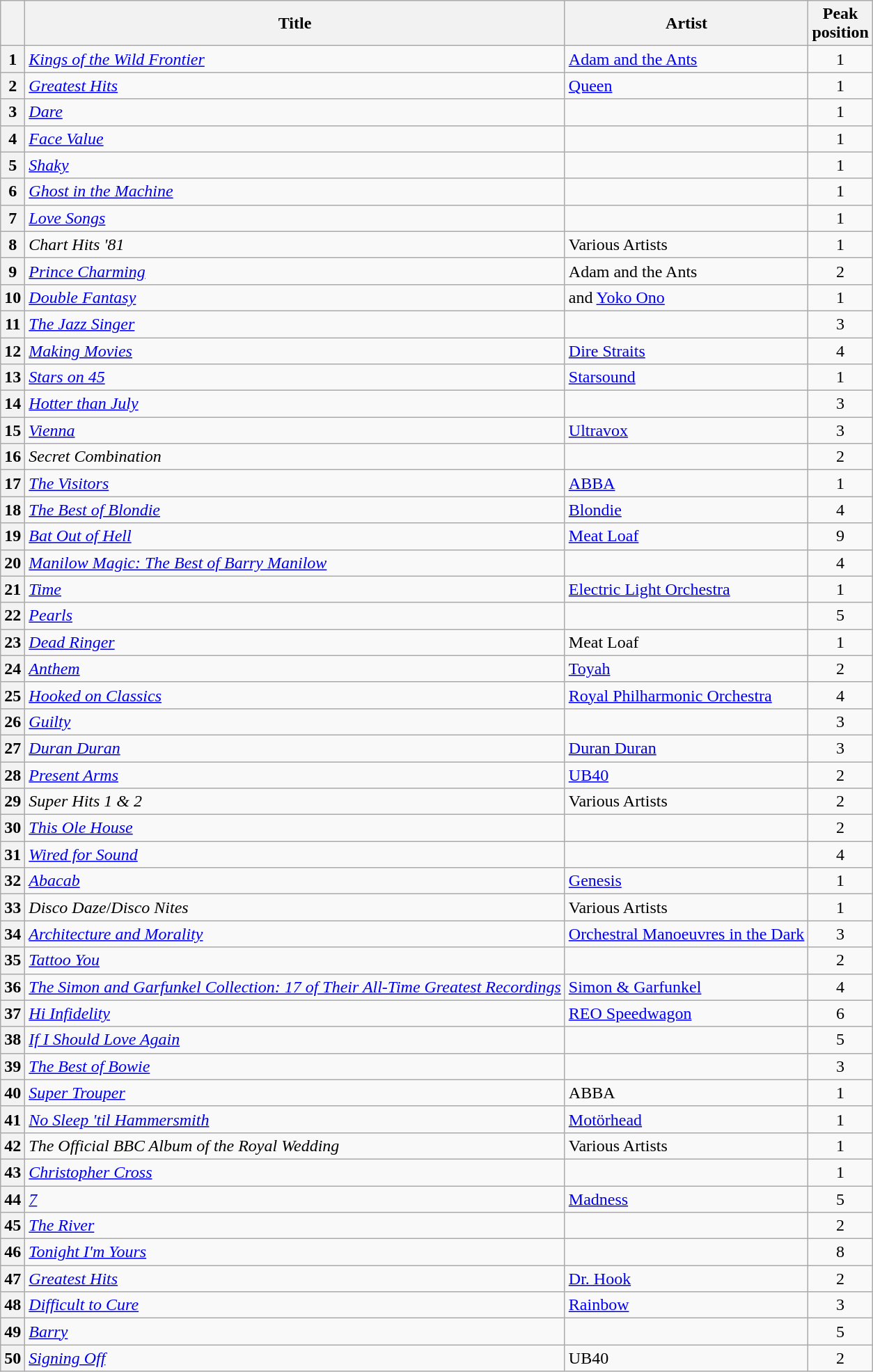<table class="wikitable sortable plainrowheaders">
<tr>
<th scope=col></th>
<th scope=col>Title</th>
<th scope=col>Artist</th>
<th scope=col>Peak<br>position</th>
</tr>
<tr>
<th scope=row style="text-align:center;">1</th>
<td><em><a href='#'>Kings of the Wild Frontier</a></em></td>
<td><a href='#'>Adam and the Ants</a></td>
<td align="center">1</td>
</tr>
<tr>
<th scope=row style="text-align:center;">2</th>
<td><em><a href='#'>Greatest Hits</a></em></td>
<td><a href='#'>Queen</a></td>
<td align="center">1</td>
</tr>
<tr>
<th scope=row style="text-align:center;">3</th>
<td><em><a href='#'>Dare</a></em></td>
<td></td>
<td align="center">1</td>
</tr>
<tr>
<th scope=row style="text-align:center;">4</th>
<td><em><a href='#'>Face Value</a></em></td>
<td></td>
<td align="center">1</td>
</tr>
<tr>
<th scope=row style="text-align:center;">5</th>
<td><em><a href='#'>Shaky</a></em></td>
<td></td>
<td align="center">1</td>
</tr>
<tr>
<th scope=row style="text-align:center;">6</th>
<td><em><a href='#'>Ghost in the Machine</a></em></td>
<td></td>
<td align="center">1</td>
</tr>
<tr>
<th scope=row style="text-align:center;">7</th>
<td><em><a href='#'>Love Songs</a></em></td>
<td></td>
<td align="center">1</td>
</tr>
<tr>
<th scope=row style="text-align:center;">8</th>
<td><em>Chart Hits '81</em></td>
<td>Various Artists</td>
<td align="center">1</td>
</tr>
<tr>
<th scope=row style="text-align:center;">9</th>
<td><em><a href='#'>Prince Charming</a></em></td>
<td>Adam and the Ants</td>
<td align="center">2</td>
</tr>
<tr>
<th scope=row style="text-align:center;">10</th>
<td><em><a href='#'>Double Fantasy</a></em></td>
<td> and <a href='#'>Yoko Ono</a></td>
<td align="center">1</td>
</tr>
<tr>
<th scope=row style="text-align:center;">11</th>
<td><em><a href='#'>The Jazz Singer</a></em></td>
<td></td>
<td align="center">3</td>
</tr>
<tr>
<th scope=row style="text-align:center;">12</th>
<td><em><a href='#'>Making Movies</a></em></td>
<td><a href='#'>Dire Straits</a></td>
<td align="center">4</td>
</tr>
<tr>
<th scope=row style="text-align:center;">13</th>
<td><em><a href='#'>Stars on 45</a></em></td>
<td><a href='#'>Starsound</a></td>
<td align="center">1</td>
</tr>
<tr>
<th scope=row style="text-align:center;">14</th>
<td><em><a href='#'>Hotter than July</a></em></td>
<td></td>
<td align="center">3</td>
</tr>
<tr>
<th scope=row style="text-align:center;">15</th>
<td><em><a href='#'>Vienna</a></em></td>
<td><a href='#'>Ultravox</a></td>
<td align="center">3</td>
</tr>
<tr>
<th scope=row style="text-align:center;">16</th>
<td><em>Secret Combination</em></td>
<td></td>
<td align="center">2</td>
</tr>
<tr>
<th scope=row style="text-align:center;">17</th>
<td><em><a href='#'>The Visitors</a></em></td>
<td><a href='#'>ABBA</a></td>
<td align="center">1</td>
</tr>
<tr>
<th scope=row style="text-align:center;">18</th>
<td><em><a href='#'>The Best of Blondie</a></em></td>
<td><a href='#'>Blondie</a></td>
<td align="center">4</td>
</tr>
<tr>
<th scope=row style="text-align:center;">19</th>
<td><em><a href='#'>Bat Out of Hell</a></em></td>
<td><a href='#'>Meat Loaf</a></td>
<td align="center">9</td>
</tr>
<tr>
<th scope=row style="text-align:center;">20</th>
<td><em><a href='#'>Manilow Magic: The Best of Barry Manilow</a></em></td>
<td></td>
<td align="center">4</td>
</tr>
<tr>
<th scope=row style="text-align:center;">21</th>
<td><em><a href='#'>Time</a></em></td>
<td><a href='#'>Electric Light Orchestra</a></td>
<td align="center">1</td>
</tr>
<tr>
<th scope=row style="text-align:center;">22</th>
<td><em><a href='#'>Pearls</a></em></td>
<td></td>
<td align="center">5</td>
</tr>
<tr>
<th scope=row style="text-align:center;">23</th>
<td><em><a href='#'>Dead Ringer</a></em></td>
<td>Meat Loaf</td>
<td align="center">1</td>
</tr>
<tr>
<th scope=row style="text-align:center;">24</th>
<td><em><a href='#'>Anthem</a></em></td>
<td><a href='#'>Toyah</a></td>
<td align="center">2</td>
</tr>
<tr>
<th scope=row style="text-align:center;">25</th>
<td><em><a href='#'>Hooked on Classics</a></em></td>
<td><a href='#'>Royal Philharmonic Orchestra</a></td>
<td align="center">4</td>
</tr>
<tr>
<th scope=row style="text-align:center;">26</th>
<td><em><a href='#'>Guilty</a></em></td>
<td></td>
<td align="center">3</td>
</tr>
<tr>
<th scope=row style="text-align:center;">27</th>
<td><em><a href='#'>Duran Duran</a></em></td>
<td><a href='#'>Duran Duran</a></td>
<td align="center">3</td>
</tr>
<tr>
<th scope=row style="text-align:center;">28</th>
<td><em><a href='#'>Present Arms</a></em></td>
<td><a href='#'>UB40</a></td>
<td align="center">2</td>
</tr>
<tr>
<th scope=row style="text-align:center;">29</th>
<td><em>Super Hits 1 & 2</em></td>
<td>Various Artists</td>
<td align="center">2</td>
</tr>
<tr>
<th scope=row style="text-align:center;">30</th>
<td><em><a href='#'>This Ole House</a></em></td>
<td></td>
<td align="center">2</td>
</tr>
<tr>
<th scope=row style="text-align:center;">31</th>
<td><em><a href='#'>Wired for Sound</a></em></td>
<td></td>
<td align="center">4</td>
</tr>
<tr>
<th scope=row style="text-align:center;">32</th>
<td><em><a href='#'>Abacab</a></em></td>
<td><a href='#'>Genesis</a></td>
<td align="center">1</td>
</tr>
<tr>
<th scope=row style="text-align:center;">33</th>
<td><em>Disco Daze</em>/<em>Disco Nites</em></td>
<td>Various Artists</td>
<td align="center">1</td>
</tr>
<tr>
<th scope=row style="text-align:center;">34</th>
<td><em><a href='#'>Architecture and Morality</a></em></td>
<td><a href='#'>Orchestral Manoeuvres in the Dark</a></td>
<td align="center">3</td>
</tr>
<tr>
<th scope=row style="text-align:center;">35</th>
<td><em><a href='#'>Tattoo You</a></em></td>
<td></td>
<td align="center">2</td>
</tr>
<tr>
<th scope=row style="text-align:center;">36</th>
<td><em><a href='#'>The Simon and Garfunkel Collection: 17 of Their All-Time Greatest Recordings</a></em></td>
<td><a href='#'>Simon & Garfunkel</a></td>
<td align="center">4</td>
</tr>
<tr>
<th scope=row style="text-align:center;">37</th>
<td><em><a href='#'>Hi Infidelity</a></em></td>
<td><a href='#'>REO Speedwagon</a></td>
<td align="center">6</td>
</tr>
<tr>
<th scope=row style="text-align:center;">38</th>
<td><em><a href='#'>If I Should Love Again</a></em></td>
<td></td>
<td align="center">5</td>
</tr>
<tr>
<th scope=row style="text-align:center;">39</th>
<td><em><a href='#'>The Best of Bowie</a></em></td>
<td></td>
<td align="center">3</td>
</tr>
<tr>
<th scope=row style="text-align:center;">40</th>
<td><em><a href='#'>Super Trouper</a></em></td>
<td>ABBA</td>
<td align="center">1</td>
</tr>
<tr>
<th scope=row style="text-align:center;">41</th>
<td><em><a href='#'>No Sleep 'til Hammersmith</a></em></td>
<td><a href='#'>Motörhead</a></td>
<td align="center">1</td>
</tr>
<tr>
<th scope=row style="text-align:center;">42</th>
<td><em>The Official BBC Album of the Royal Wedding</em></td>
<td>Various Artists</td>
<td align="center">1</td>
</tr>
<tr>
<th scope=row style="text-align:center;">43</th>
<td><em><a href='#'>Christopher Cross</a></em></td>
<td></td>
<td align="center">1</td>
</tr>
<tr>
<th scope=row style="text-align:center;">44</th>
<td><em><a href='#'>7</a></em></td>
<td><a href='#'>Madness</a></td>
<td align="center">5</td>
</tr>
<tr>
<th scope=row style="text-align:center;">45</th>
<td><em><a href='#'>The River</a></em></td>
<td></td>
<td align="center">2</td>
</tr>
<tr>
<th scope=row style="text-align:center;">46</th>
<td><em><a href='#'>Tonight I'm Yours</a></em></td>
<td></td>
<td align="center">8</td>
</tr>
<tr>
<th scope=row style="text-align:center;">47</th>
<td><em><a href='#'>Greatest Hits</a></em></td>
<td><a href='#'>Dr. Hook</a></td>
<td align="center">2</td>
</tr>
<tr>
<th scope=row style="text-align:center;">48</th>
<td><em><a href='#'>Difficult to Cure</a></em></td>
<td><a href='#'>Rainbow</a></td>
<td align="center">3</td>
</tr>
<tr>
<th scope=row style="text-align:center;">49</th>
<td><em><a href='#'>Barry</a></em></td>
<td></td>
<td align="center">5</td>
</tr>
<tr>
<th scope=row style="text-align:center;">50</th>
<td><em><a href='#'>Signing Off</a></em></td>
<td>UB40</td>
<td align="center">2</td>
</tr>
</table>
